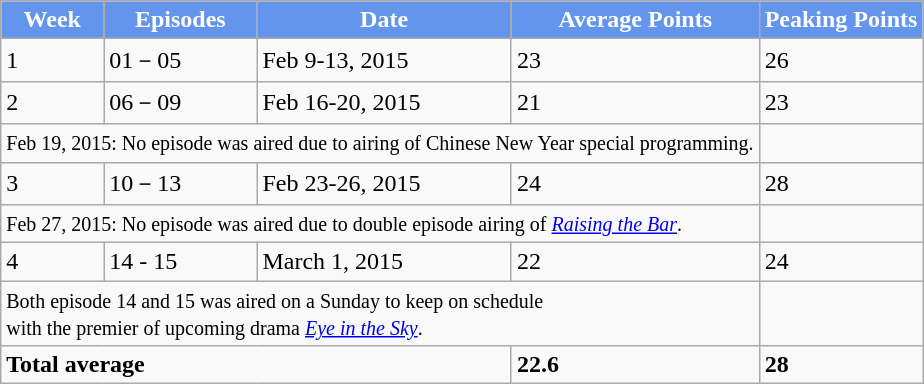<table class="wikitable">
<tr style="background:cornflowerblue; color:white" align="center">
<td><strong>Week</strong></td>
<td><strong>Episodes</strong></td>
<td><strong>Date</strong></td>
<td><strong>Average Points</strong></td>
<td><strong>Peaking Points</strong></td>
</tr>
<tr>
<td>1</td>
<td>01－05</td>
<td>Feb 9-13, 2015</td>
<td>23</td>
<td>26</td>
</tr>
<tr>
<td align= rowspan=2>2</td>
<td>06－09</td>
<td>Feb 16-20, 2015</td>
<td>21</td>
<td>23</td>
</tr>
<tr>
<td colspan="4"><small>Feb 19, 2015: No episode was aired due to airing of Chinese New Year special programming.</small></td>
</tr>
<tr>
<td align= rowspan=2>3</td>
<td>10－13</td>
<td>Feb 23-26, 2015</td>
<td>24</td>
<td>28</td>
</tr>
<tr>
<td colspan="4"><small>Feb 27, 2015: No episode was aired due to double episode airing of <em><a href='#'>Raising the Bar</a></em>.</small></td>
</tr>
<tr>
<td align= rowspan=2>4</td>
<td>14 - 15</td>
<td>March 1, 2015</td>
<td>22</td>
<td>24</td>
</tr>
<tr>
<td colspan="4"><small>Both episode 14 and 15 was aired on a Sunday to keep on schedule<br>with the premier of upcoming drama <em><a href='#'>Eye in the Sky</a></em>.</small></td>
</tr>
<tr>
<td colspan="3"><strong>Total average</strong></td>
<td><strong>22.6</strong></td>
<td><strong>28</strong></td>
</tr>
</table>
